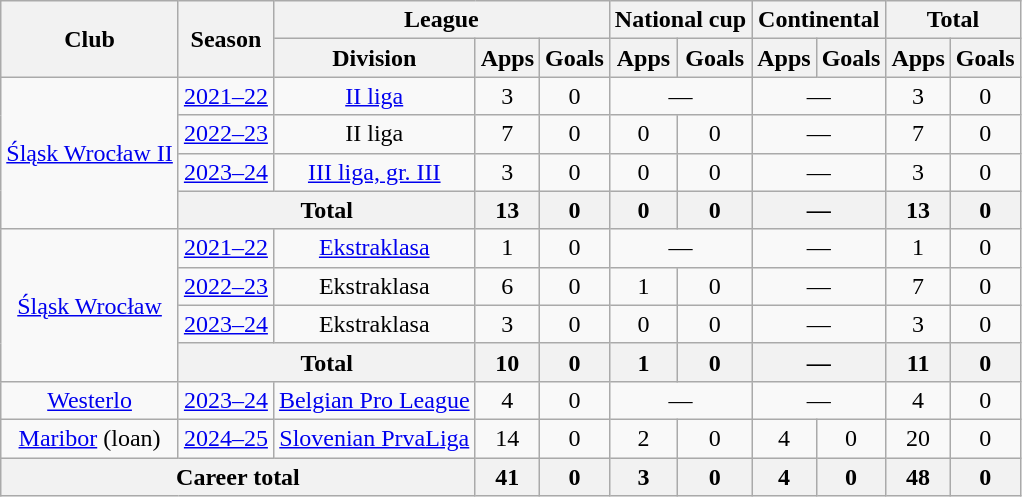<table class="wikitable" style="text-align: center;">
<tr>
<th rowspan="2">Club</th>
<th rowspan="2">Season</th>
<th colspan="3">League</th>
<th colspan="2">National cup</th>
<th colspan="2">Continental</th>
<th colspan="2">Total</th>
</tr>
<tr>
<th>Division</th>
<th>Apps</th>
<th>Goals</th>
<th>Apps</th>
<th>Goals</th>
<th>Apps</th>
<th>Goals</th>
<th>Apps</th>
<th>Goals</th>
</tr>
<tr>
<td rowspan=4><a href='#'>Śląsk Wrocław II</a></td>
<td><a href='#'>2021–22</a></td>
<td><a href='#'>II liga</a></td>
<td>3</td>
<td>0</td>
<td colspan="2">—</td>
<td colspan="2">—</td>
<td>3</td>
<td>0</td>
</tr>
<tr>
<td><a href='#'>2022–23</a></td>
<td>II liga</td>
<td>7</td>
<td>0</td>
<td>0</td>
<td>0</td>
<td colspan="2">—</td>
<td>7</td>
<td>0</td>
</tr>
<tr>
<td><a href='#'>2023–24</a></td>
<td><a href='#'>III liga, gr. III</a></td>
<td>3</td>
<td>0</td>
<td>0</td>
<td>0</td>
<td colspan="2">—</td>
<td>3</td>
<td>0</td>
</tr>
<tr>
<th colspan="2">Total</th>
<th>13</th>
<th>0</th>
<th>0</th>
<th>0</th>
<th colspan="2">—</th>
<th>13</th>
<th>0</th>
</tr>
<tr>
<td rowspan=4><a href='#'>Śląsk Wrocław</a></td>
<td><a href='#'>2021–22</a></td>
<td><a href='#'>Ekstraklasa</a></td>
<td>1</td>
<td>0</td>
<td colspan="2">—</td>
<td colspan="2">—</td>
<td>1</td>
<td>0</td>
</tr>
<tr>
<td><a href='#'>2022–23</a></td>
<td>Ekstraklasa</td>
<td>6</td>
<td>0</td>
<td>1</td>
<td>0</td>
<td colspan="2">—</td>
<td>7</td>
<td>0</td>
</tr>
<tr>
<td><a href='#'>2023–24</a></td>
<td>Ekstraklasa</td>
<td>3</td>
<td>0</td>
<td>0</td>
<td>0</td>
<td colspan="2">—</td>
<td>3</td>
<td>0</td>
</tr>
<tr>
<th colspan="2">Total</th>
<th>10</th>
<th>0</th>
<th>1</th>
<th>0</th>
<th colspan="2">—</th>
<th>11</th>
<th>0</th>
</tr>
<tr>
<td><a href='#'>Westerlo</a></td>
<td><a href='#'>2023–24</a></td>
<td><a href='#'>Belgian Pro League</a></td>
<td>4</td>
<td>0</td>
<td colspan="2">—</td>
<td colspan="2">—</td>
<td>4</td>
<td>0</td>
</tr>
<tr>
<td><a href='#'>Maribor</a> (loan)</td>
<td><a href='#'>2024–25</a></td>
<td><a href='#'>Slovenian PrvaLiga</a></td>
<td>14</td>
<td>0</td>
<td>2</td>
<td>0</td>
<td>4</td>
<td>0</td>
<td>20</td>
<td>0</td>
</tr>
<tr>
<th colspan="3">Career total</th>
<th>41</th>
<th>0</th>
<th>3</th>
<th>0</th>
<th>4</th>
<th>0</th>
<th>48</th>
<th>0</th>
</tr>
</table>
